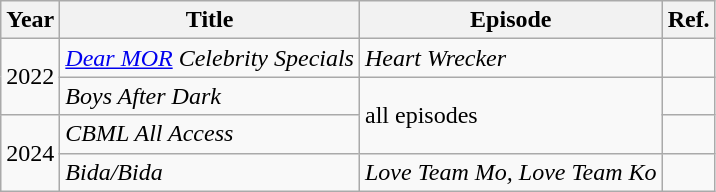<table class="wikitable sortable">
<tr>
<th>Year</th>
<th>Title</th>
<th>Episode</th>
<th>Ref.</th>
</tr>
<tr>
<td rowspan=2>2022</td>
<td><em><a href='#'>Dear MOR</a> Celebrity Specials</em></td>
<td><em>Heart Wrecker</em></td>
<td align="center"></td>
</tr>
<tr>
<td><em>Boys After Dark</em></td>
<td rowspan=2>all episodes</td>
<td align="center"></td>
</tr>
<tr>
<td rowspan=2>2024</td>
<td><em>CBML All Access</em></td>
<td align="center"></td>
</tr>
<tr>
<td><em>Bida/Bida</em></td>
<td><em>Love Team Mo, Love Team Ko</em></td>
<td align="center"></td>
</tr>
</table>
